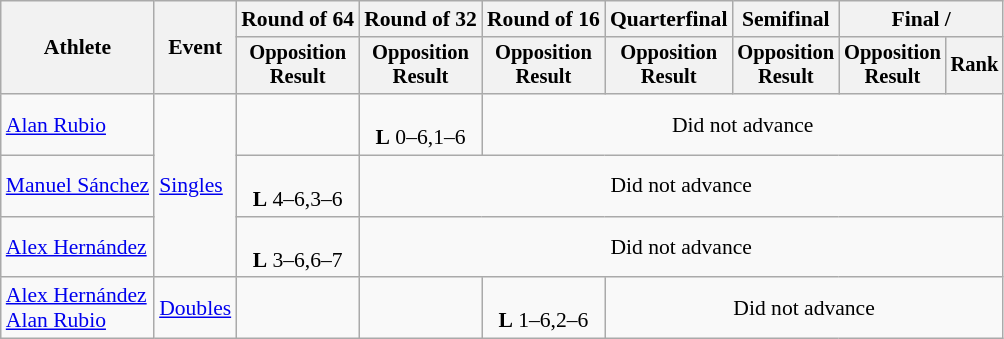<table class=wikitable style=font-size:90%;text-align:center>
<tr>
<th rowspan=2>Athlete</th>
<th rowspan=2>Event</th>
<th>Round of 64</th>
<th>Round of 32</th>
<th>Round of 16</th>
<th>Quarterfinal</th>
<th>Semifinal</th>
<th colspan=2>Final / </th>
</tr>
<tr style=font-size:95%>
<th>Opposition<br>Result</th>
<th>Opposition<br>Result</th>
<th>Opposition<br>Result</th>
<th>Opposition<br>Result</th>
<th>Opposition<br>Result</th>
<th>Opposition<br>Result</th>
<th>Rank</th>
</tr>
<tr>
<td align=left><a href='#'>Alan Rubio</a></td>
<td align=left rowspan=3><a href='#'>Singles</a></td>
<td></td>
<td><br><strong>L</strong> 0–6,1–6</td>
<td colspan=5>Did not advance</td>
</tr>
<tr>
<td align=left><a href='#'>Manuel Sánchez</a></td>
<td><br><strong>L</strong> 4–6,3–6</td>
<td colspan=6>Did not advance</td>
</tr>
<tr>
<td align=left><a href='#'>Alex Hernández</a></td>
<td><br><strong>L</strong> 3–6,6–7</td>
<td colspan=6>Did not advance</td>
</tr>
<tr>
<td align=left><a href='#'>Alex Hernández</a><br><a href='#'>Alan Rubio</a></td>
<td align=left><a href='#'>Doubles</a></td>
<td></td>
<td></td>
<td><br><strong>L</strong> 1–6,2–6</td>
<td colspan=4>Did not advance</td>
</tr>
</table>
